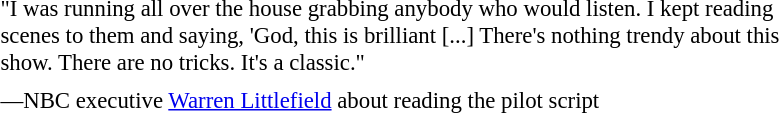<table class="toccolours" style="float:right; margin-left:1em; margin-right:2em; font-size:95%; color:black; width:35em; max-width:50%;" cellspacing="5">
<tr>
<td style="text-align: left;">"I was running all over the house grabbing anybody who would listen. I kept reading scenes to them and saying, 'God, this is brilliant [...] There's nothing trendy about this show. There are no tricks. It's a classic."</td>
</tr>
<tr>
<td style="text-align: left;">—NBC executive <a href='#'>Warren Littlefield</a> about reading the pilot script</td>
</tr>
</table>
